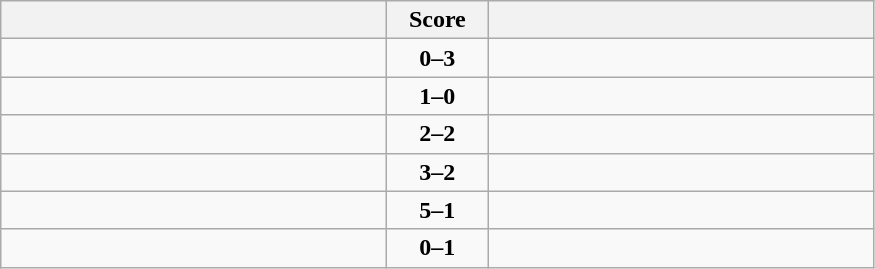<table class="wikitable" style="text-align: center; font-size:100% ">
<tr>
<th align="right" width="250"></th>
<th width="60">Score</th>
<th align="left" width="250"></th>
</tr>
<tr>
<td align=left></td>
<td align=center><strong>0–3</strong></td>
<td align=left><strong></strong></td>
</tr>
<tr>
<td align=left><strong></strong></td>
<td align=center><strong>1–0</strong></td>
<td align=left></td>
</tr>
<tr>
<td align=left></td>
<td align=center><strong>2–2</strong></td>
<td align=left></td>
</tr>
<tr>
<td align=left><strong></strong></td>
<td align=center><strong>3–2</strong></td>
<td align=left></td>
</tr>
<tr>
<td align=left><strong></strong></td>
<td align=center><strong>5–1</strong></td>
<td align=left></td>
</tr>
<tr>
<td align=left></td>
<td align=center><strong>0–1</strong></td>
<td align=left><strong></strong></td>
</tr>
</table>
